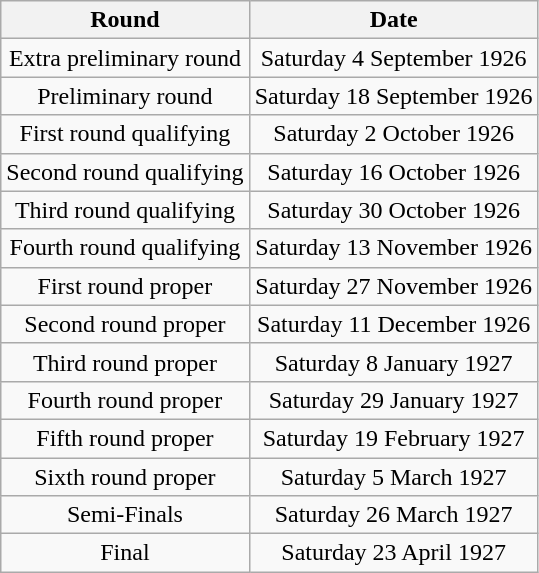<table class="wikitable" style="text-align: center">
<tr>
<th>Round</th>
<th>Date</th>
</tr>
<tr>
<td>Extra preliminary round</td>
<td>Saturday 4 September 1926</td>
</tr>
<tr>
<td>Preliminary round</td>
<td>Saturday 18 September 1926</td>
</tr>
<tr>
<td>First round qualifying</td>
<td>Saturday 2 October 1926</td>
</tr>
<tr>
<td>Second round qualifying</td>
<td>Saturday 16 October 1926</td>
</tr>
<tr>
<td>Third round qualifying</td>
<td>Saturday 30 October 1926</td>
</tr>
<tr>
<td>Fourth round qualifying</td>
<td>Saturday 13 November 1926</td>
</tr>
<tr>
<td>First round proper</td>
<td>Saturday 27 November 1926</td>
</tr>
<tr>
<td>Second round proper</td>
<td>Saturday 11 December 1926</td>
</tr>
<tr>
<td>Third round proper</td>
<td>Saturday 8 January 1927</td>
</tr>
<tr>
<td>Fourth round proper</td>
<td>Saturday 29 January 1927</td>
</tr>
<tr>
<td>Fifth round proper</td>
<td>Saturday 19 February 1927</td>
</tr>
<tr>
<td>Sixth round proper</td>
<td>Saturday 5 March 1927</td>
</tr>
<tr>
<td>Semi-Finals</td>
<td>Saturday 26 March 1927</td>
</tr>
<tr>
<td>Final</td>
<td>Saturday 23 April 1927</td>
</tr>
</table>
